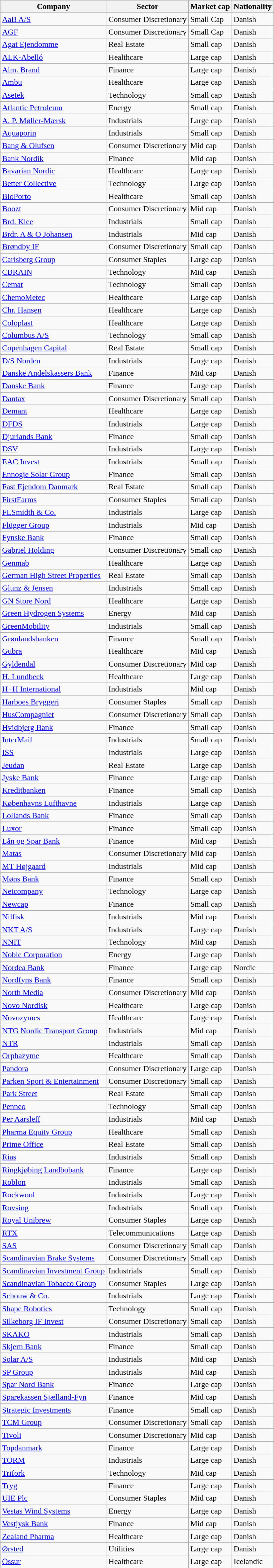<table class="wikitable sortable">
<tr>
<th>Company</th>
<th>Sector</th>
<th>Market cap</th>
<th>Nationality</th>
</tr>
<tr>
<td><a href='#'>AaB A/S</a></td>
<td>Consumer Discretionary</td>
<td>Small Cap</td>
<td>Danish</td>
</tr>
<tr>
<td><a href='#'>AGF</a></td>
<td>Consumer Discretionary</td>
<td>Small Cap</td>
<td>Danish</td>
</tr>
<tr>
<td><a href='#'>Agat Ejendomme</a></td>
<td>Real Estate</td>
<td>Small cap</td>
<td>Danish</td>
</tr>
<tr>
<td><a href='#'>ALK-Abelló</a></td>
<td>Healthcare</td>
<td>Large cap</td>
<td>Danish</td>
</tr>
<tr>
<td><a href='#'>Alm. Brand</a></td>
<td>Finance</td>
<td>Large cap</td>
<td>Danish</td>
</tr>
<tr>
<td><a href='#'>Ambu</a></td>
<td>Healthcare</td>
<td>Large cap</td>
<td>Danish</td>
</tr>
<tr>
<td><a href='#'>Asetek</a></td>
<td>Technology</td>
<td>Small cap</td>
<td>Danish</td>
</tr>
<tr>
<td><a href='#'>Atlantic Petroleum</a></td>
<td>Energy</td>
<td>Small cap</td>
<td>Danish</td>
</tr>
<tr>
<td><a href='#'>A. P. Møller-Mærsk</a></td>
<td>Industrials</td>
<td>Large cap</td>
<td>Danish</td>
</tr>
<tr>
<td><a href='#'>Aquaporin</a></td>
<td>Industrials</td>
<td>Small cap</td>
<td>Danish</td>
</tr>
<tr>
<td><a href='#'>Bang & Olufsen</a></td>
<td>Consumer Discretionary</td>
<td>Mid cap</td>
<td>Danish</td>
</tr>
<tr>
<td><a href='#'>Bank Nordik</a></td>
<td>Finance</td>
<td>Mid cap</td>
<td>Danish</td>
</tr>
<tr>
<td><a href='#'>Bavarian Nordic</a></td>
<td>Healthcare</td>
<td>Large cap</td>
<td>Danish</td>
</tr>
<tr>
<td><a href='#'>Better Collective</a></td>
<td>Technology</td>
<td>Large cap</td>
<td>Danish</td>
</tr>
<tr>
<td><a href='#'>BioPorto</a></td>
<td>Healthcare</td>
<td>Small cap</td>
<td>Danish</td>
</tr>
<tr>
<td><a href='#'>Boozt</a></td>
<td>Consumer Discretionary</td>
<td>Mid cap</td>
<td>Danish</td>
</tr>
<tr>
<td><a href='#'>Brd. Klee</a></td>
<td>Industrials</td>
<td>Small cap</td>
<td>Danish</td>
</tr>
<tr>
<td><a href='#'>Brdr. A & O Johansen</a></td>
<td>Industrials</td>
<td>Mid cap</td>
<td>Danish</td>
</tr>
<tr>
<td><a href='#'>Brøndby IF</a></td>
<td>Consumer Discretionary</td>
<td>Small cap</td>
<td>Danish</td>
</tr>
<tr>
<td><a href='#'>Carlsberg Group</a></td>
<td>Consumer Staples</td>
<td>Large cap</td>
<td>Danish</td>
</tr>
<tr>
<td><a href='#'>CBRAIN</a></td>
<td>Technology</td>
<td>Mid cap</td>
<td>Danish</td>
</tr>
<tr>
<td><a href='#'>Cemat</a></td>
<td>Technology</td>
<td>Small cap</td>
<td>Danish</td>
</tr>
<tr>
<td><a href='#'>ChemoMetec</a></td>
<td>Healthcare</td>
<td>Large cap</td>
<td>Danish</td>
</tr>
<tr>
<td><a href='#'>Chr. Hansen</a></td>
<td>Healthcare</td>
<td>Large cap</td>
<td>Danish</td>
</tr>
<tr>
<td><a href='#'>Coloplast</a></td>
<td>Healthcare</td>
<td>Large cap</td>
<td>Danish</td>
</tr>
<tr>
<td><a href='#'>Columbus A/S</a></td>
<td>Technology</td>
<td>Small cap</td>
<td>Danish</td>
</tr>
<tr>
<td><a href='#'>Copenhagen Capital</a></td>
<td>Real Estate</td>
<td>Small cap</td>
<td>Danish</td>
</tr>
<tr>
<td><a href='#'>D/S Norden</a></td>
<td>Industrials</td>
<td>Large cap</td>
<td>Danish</td>
</tr>
<tr>
<td><a href='#'>Danske Andelskassers Bank</a></td>
<td>Finance</td>
<td>Mid cap</td>
<td>Danish</td>
</tr>
<tr>
<td><a href='#'>Danske Bank</a></td>
<td>Finance</td>
<td>Large cap</td>
<td>Danish</td>
</tr>
<tr>
<td><a href='#'>Dantax</a></td>
<td>Consumer Discretionary</td>
<td>Small cap</td>
<td>Danish</td>
</tr>
<tr>
<td><a href='#'>Demant</a></td>
<td>Healthcare</td>
<td>Large cap</td>
<td>Danish</td>
</tr>
<tr>
<td><a href='#'>DFDS</a></td>
<td>Industrials</td>
<td>Large cap</td>
<td>Danish</td>
</tr>
<tr>
<td><a href='#'>Djurlands Bank</a></td>
<td>Finance</td>
<td>Small cap</td>
<td>Danish</td>
</tr>
<tr>
<td><a href='#'>DSV</a></td>
<td>Industrials</td>
<td>Large cap</td>
<td>Danish</td>
</tr>
<tr>
<td><a href='#'>EAC Invest</a></td>
<td>Industrials</td>
<td>Small cap</td>
<td>Danish</td>
</tr>
<tr>
<td><a href='#'>Ennogie Solar Group</a></td>
<td>Finance</td>
<td>Small cap</td>
<td>Danish</td>
</tr>
<tr>
<td><a href='#'>Fast Ejendom Danmark</a></td>
<td>Real Estate</td>
<td>Small cap</td>
<td>Danish</td>
</tr>
<tr>
<td><a href='#'>FirstFarms</a></td>
<td>Consumer Staples</td>
<td>Small cap</td>
<td>Danish</td>
</tr>
<tr>
<td><a href='#'>FLSmidth & Co.</a></td>
<td>Industrials</td>
<td>Large cap</td>
<td>Danish</td>
</tr>
<tr>
<td><a href='#'>Flügger Group</a></td>
<td>Industrials</td>
<td>Mid cap</td>
<td>Danish</td>
</tr>
<tr>
<td><a href='#'>Fynske Bank</a></td>
<td>Finance</td>
<td>Small cap</td>
<td>Danish</td>
</tr>
<tr>
<td><a href='#'>Gabriel Holding</a></td>
<td>Consumer Discretionary</td>
<td>Small cap</td>
<td>Danish</td>
</tr>
<tr>
<td><a href='#'>Genmab</a></td>
<td>Healthcare</td>
<td>Large cap</td>
<td>Danish</td>
</tr>
<tr>
<td><a href='#'>German High Street Properties</a></td>
<td>Real Estate</td>
<td>Small cap</td>
<td>Danish</td>
</tr>
<tr>
<td><a href='#'>Glunz & Jensen</a></td>
<td>Industrials</td>
<td>Small cap</td>
<td>Danish</td>
</tr>
<tr>
<td><a href='#'>GN Store Nord</a></td>
<td>Healthcare</td>
<td>Large cap</td>
<td>Danish</td>
</tr>
<tr>
<td><a href='#'>Green Hydrogen Systems</a></td>
<td>Energy</td>
<td>Mid cap</td>
<td>Danish</td>
</tr>
<tr>
<td><a href='#'>GreenMobility</a></td>
<td>Industrials</td>
<td>Small cap</td>
<td>Danish</td>
</tr>
<tr>
<td><a href='#'>Grønlandsbanken</a></td>
<td>Finance</td>
<td>Small cap</td>
<td>Danish</td>
</tr>
<tr>
<td><a href='#'>Gubra</a></td>
<td>Healthcare</td>
<td>Mid cap</td>
<td>Danish</td>
</tr>
<tr>
<td><a href='#'>Gyldendal</a></td>
<td>Consumer Discretionary</td>
<td>Mid cap</td>
<td>Danish</td>
</tr>
<tr>
<td><a href='#'>H. Lundbeck</a></td>
<td>Healthcare</td>
<td>Large cap</td>
<td>Danish</td>
</tr>
<tr>
<td><a href='#'>H+H International</a></td>
<td>Industrials</td>
<td>Mid cap</td>
<td>Danish</td>
</tr>
<tr>
<td><a href='#'>Harboes Bryggeri</a></td>
<td>Consumer Staples</td>
<td>Small cap</td>
<td>Danish</td>
</tr>
<tr>
<td><a href='#'>HusCompagniet</a></td>
<td>Consumer Discretionary</td>
<td>Small cap</td>
<td>Danish</td>
</tr>
<tr>
<td><a href='#'>Hvidbjerg Bank</a></td>
<td>Finance</td>
<td>Small cap</td>
<td>Danish</td>
</tr>
<tr>
<td><a href='#'>InterMail</a></td>
<td>Industrials</td>
<td>Small cap</td>
<td>Danish</td>
</tr>
<tr>
<td><a href='#'>ISS</a></td>
<td>Industrials</td>
<td>Large cap</td>
<td>Danish</td>
</tr>
<tr>
<td><a href='#'>Jeudan</a></td>
<td>Real Estate</td>
<td>Large cap</td>
<td>Danish</td>
</tr>
<tr>
<td><a href='#'>Jyske Bank</a></td>
<td>Finance</td>
<td>Large cap</td>
<td>Danish</td>
</tr>
<tr>
<td><a href='#'>Kreditbanken</a></td>
<td>Finance</td>
<td>Small cap</td>
<td>Danish</td>
</tr>
<tr>
<td><a href='#'>Københavns Lufthavne</a></td>
<td>Industrials</td>
<td>Large cap</td>
<td>Danish</td>
</tr>
<tr>
<td><a href='#'>Lollands Bank</a></td>
<td>Finance</td>
<td>Small cap</td>
<td>Danish</td>
</tr>
<tr>
<td><a href='#'>Luxor</a></td>
<td>Finance</td>
<td>Small cap</td>
<td>Danish</td>
</tr>
<tr>
<td><a href='#'>Lån og Spar Bank</a></td>
<td>Finance</td>
<td>Mid cap</td>
<td>Danish</td>
</tr>
<tr>
<td><a href='#'>Matas</a></td>
<td>Consumer Discretionary</td>
<td>Mid cap</td>
<td>Danish</td>
</tr>
<tr>
<td><a href='#'>MT Højgaard</a></td>
<td>Industrials</td>
<td>Mid cap</td>
<td>Danish</td>
</tr>
<tr>
<td><a href='#'>Møns Bank</a></td>
<td>Finance</td>
<td>Small cap</td>
<td>Danish</td>
</tr>
<tr>
<td><a href='#'>Netcompany</a></td>
<td>Technology</td>
<td>Large cap</td>
<td>Danish</td>
</tr>
<tr>
<td><a href='#'>Newcap</a></td>
<td>Finance</td>
<td>Small cap</td>
<td>Danish</td>
</tr>
<tr>
<td><a href='#'>Nilfisk</a></td>
<td>Industrials</td>
<td>Mid cap</td>
<td>Danish</td>
</tr>
<tr>
<td><a href='#'>NKT A/S</a></td>
<td>Industrials</td>
<td>Large cap</td>
<td>Danish</td>
</tr>
<tr>
<td><a href='#'>NNIT</a></td>
<td>Technology</td>
<td>Mid cap</td>
<td>Danish</td>
</tr>
<tr>
<td><a href='#'>Noble Corporation</a></td>
<td>Energy</td>
<td>Large cap</td>
<td>Danish</td>
</tr>
<tr>
<td><a href='#'>Nordea Bank</a></td>
<td>Finance</td>
<td>Large cap</td>
<td>Nordic</td>
</tr>
<tr>
<td><a href='#'>Nordfyns Bank</a></td>
<td>Finance</td>
<td>Small cap</td>
<td>Danish</td>
</tr>
<tr>
<td><a href='#'>North Media</a></td>
<td>Consumer Discretionary</td>
<td>Mid cap</td>
<td>Danish</td>
</tr>
<tr>
<td><a href='#'>Novo Nordisk</a></td>
<td>Healthcare</td>
<td>Large cap</td>
<td>Danish</td>
</tr>
<tr>
<td><a href='#'>Novozymes</a></td>
<td>Healthcare</td>
<td>Large cap</td>
<td>Danish</td>
</tr>
<tr>
<td><a href='#'>NTG Nordic Transport Group</a></td>
<td>Industrials</td>
<td>Mid cap</td>
<td>Danish</td>
</tr>
<tr>
<td><a href='#'>NTR</a></td>
<td>Industrials</td>
<td>Small cap</td>
<td>Danish</td>
</tr>
<tr>
<td><a href='#'>Orphazyme</a></td>
<td>Healthcare</td>
<td>Small cap</td>
<td>Danish</td>
</tr>
<tr>
<td><a href='#'>Pandora</a></td>
<td>Consumer Discretionary</td>
<td>Large cap</td>
<td>Danish</td>
</tr>
<tr>
<td><a href='#'>Parken Sport & Entertainment</a></td>
<td>Consumer Discretionary</td>
<td>Small cap</td>
<td>Danish</td>
</tr>
<tr>
<td><a href='#'>Park Street</a></td>
<td>Real Estate</td>
<td>Small cap</td>
<td>Danish</td>
</tr>
<tr>
<td><a href='#'>Penneo</a></td>
<td>Technology</td>
<td>Small cap</td>
<td>Danish</td>
</tr>
<tr>
<td><a href='#'>Per Aarsleff</a></td>
<td>Industrials</td>
<td>Mid cap</td>
<td>Danish</td>
</tr>
<tr>
<td><a href='#'>Pharma Equity Group</a></td>
<td>Healthcare</td>
<td>Small cap</td>
<td>Danish</td>
</tr>
<tr>
<td><a href='#'>Prime Office</a></td>
<td>Real Estate</td>
<td>Small cap</td>
<td>Danish</td>
</tr>
<tr>
<td><a href='#'>Rias</a></td>
<td>Industrials</td>
<td>Small cap</td>
<td>Danish</td>
</tr>
<tr>
<td><a href='#'>Ringkjøbing Landbobank</a></td>
<td>Finance</td>
<td>Large cap</td>
<td>Danish</td>
</tr>
<tr>
<td><a href='#'>Roblon</a></td>
<td>Industrials</td>
<td>Small cap</td>
<td>Danish</td>
</tr>
<tr>
<td><a href='#'>Rockwool</a></td>
<td>Industrials</td>
<td>Large cap</td>
<td>Danish</td>
</tr>
<tr>
<td><a href='#'>Rovsing</a></td>
<td>Industrials</td>
<td>Small cap</td>
<td>Danish</td>
</tr>
<tr>
<td><a href='#'>Royal Unibrew</a></td>
<td>Consumer Staples</td>
<td>Large cap</td>
<td>Danish</td>
</tr>
<tr>
<td><a href='#'>RTX</a></td>
<td>Telecommunications</td>
<td>Large cap</td>
<td>Danish</td>
</tr>
<tr>
<td><a href='#'>SAS</a></td>
<td>Consumer Discretionary</td>
<td>Small cap</td>
<td>Danish</td>
</tr>
<tr>
<td><a href='#'>Scandinavian Brake Systems</a></td>
<td>Consumer Discretionary</td>
<td>Small cap</td>
<td>Danish</td>
</tr>
<tr>
<td><a href='#'>Scandinavian Investment Group</a></td>
<td>Industrials</td>
<td>Small cap</td>
<td>Danish</td>
</tr>
<tr>
<td><a href='#'>Scandinavian Tobacco Group</a></td>
<td>Consumer Staples</td>
<td>Large cap</td>
<td>Danish</td>
</tr>
<tr>
<td><a href='#'>Schouw & Co.</a></td>
<td>Industrials</td>
<td>Large cap</td>
<td>Danish</td>
</tr>
<tr>
<td><a href='#'>Shape Robotics</a></td>
<td>Technology</td>
<td>Small cap</td>
<td>Danish</td>
</tr>
<tr>
<td><a href='#'>Silkeborg IF Invest</a></td>
<td>Consumer Discretionary</td>
<td>Small cap</td>
<td>Danish</td>
</tr>
<tr>
<td><a href='#'>SKAKO</a></td>
<td>Industrials</td>
<td>Small cap</td>
<td>Danish</td>
</tr>
<tr>
<td><a href='#'>Skjern Bank</a></td>
<td>Finance</td>
<td>Small cap</td>
<td>Danish</td>
</tr>
<tr>
<td><a href='#'>Solar A/S</a></td>
<td>Industrials</td>
<td>Mid cap</td>
<td>Danish</td>
</tr>
<tr>
<td><a href='#'>SP Group</a></td>
<td>Industrials</td>
<td>Mid cap</td>
<td>Danish</td>
</tr>
<tr>
<td><a href='#'>Spar Nord Bank</a></td>
<td>Finance</td>
<td>Large cap</td>
<td>Danish</td>
</tr>
<tr>
<td><a href='#'>Sparekassen Sjælland-Fyn</a></td>
<td>Finance</td>
<td>Mid cap</td>
<td>Danish</td>
</tr>
<tr>
<td><a href='#'>Strategic Investments</a></td>
<td>Finance</td>
<td>Small cap</td>
<td>Danish</td>
</tr>
<tr>
<td><a href='#'>TCM Group</a></td>
<td>Consumer Discretionary</td>
<td>Small cap</td>
<td>Danish</td>
</tr>
<tr>
<td><a href='#'>Tivoli</a></td>
<td>Consumer Discretionary</td>
<td>Mid cap</td>
<td>Danish</td>
</tr>
<tr>
<td><a href='#'>Topdanmark</a></td>
<td>Finance</td>
<td>Large cap</td>
<td>Danish</td>
</tr>
<tr>
<td><a href='#'>TORM</a></td>
<td>Industrials</td>
<td>Large cap</td>
<td>Danish</td>
</tr>
<tr>
<td><a href='#'>Trifork</a></td>
<td>Technology</td>
<td>Mid cap</td>
<td>Danish</td>
</tr>
<tr>
<td><a href='#'>Tryg</a></td>
<td>Finance</td>
<td>Large cap</td>
<td>Danish</td>
</tr>
<tr>
<td><a href='#'>UIE Plc</a></td>
<td>Consumer Staples</td>
<td>Mid cap</td>
<td>Danish</td>
</tr>
<tr>
<td><a href='#'>Vestas Wind Systems</a></td>
<td>Energy</td>
<td>Large cap</td>
<td>Danish</td>
</tr>
<tr>
<td><a href='#'>Vestjysk Bank</a></td>
<td>Finance</td>
<td>Mid cap</td>
<td>Danish</td>
</tr>
<tr>
<td><a href='#'>Zealand Pharma</a></td>
<td>Healthcare</td>
<td>Large cap</td>
<td>Danish</td>
</tr>
<tr>
<td><a href='#'>Ørsted</a></td>
<td>Utilities</td>
<td>Large cap</td>
<td>Danish</td>
</tr>
<tr>
<td><a href='#'>Össur</a></td>
<td>Healthcare</td>
<td>Large cap</td>
<td>Icelandic</td>
</tr>
<tr>
</tr>
</table>
